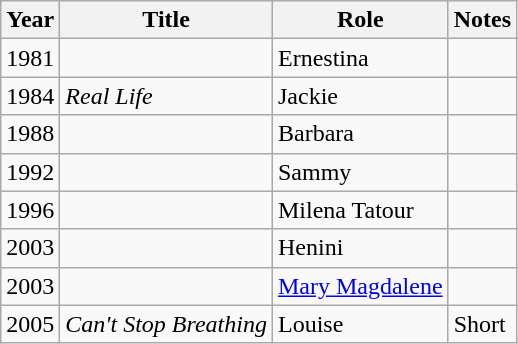<table class="wikitable sortable">
<tr>
<th>Year</th>
<th>Title</th>
<th>Role</th>
<th class="unsortable">Notes</th>
</tr>
<tr>
<td>1981</td>
<td><em></em></td>
<td>Ernestina</td>
<td></td>
</tr>
<tr>
<td>1984</td>
<td><em>Real Life</em></td>
<td>Jackie</td>
<td></td>
</tr>
<tr>
<td>1988</td>
<td><em></em></td>
<td>Barbara</td>
<td></td>
</tr>
<tr>
<td>1992</td>
<td><em></em></td>
<td>Sammy</td>
<td></td>
</tr>
<tr>
<td>1996</td>
<td><em></em></td>
<td>Milena Tatour</td>
<td></td>
</tr>
<tr>
<td>2003</td>
<td><em></em></td>
<td>Henini</td>
<td></td>
</tr>
<tr>
<td>2003</td>
<td><em></em></td>
<td><a href='#'>Mary Magdalene</a></td>
<td></td>
</tr>
<tr>
<td>2005</td>
<td><em>Can't Stop Breathing</em></td>
<td>Louise</td>
<td>Short</td>
</tr>
</table>
